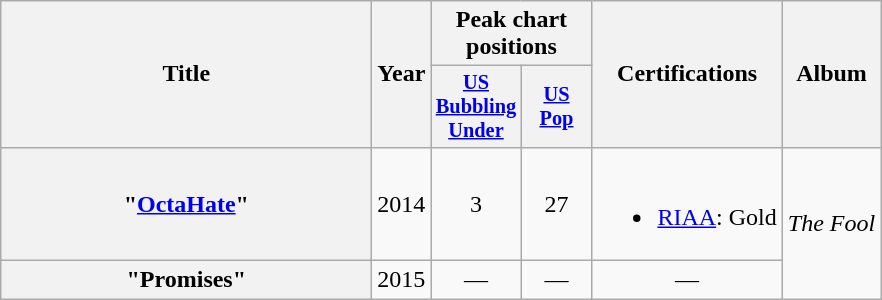<table class="wikitable plainrowheaders" style="text-align:center;">
<tr>
<th scope="col" rowspan="2" style="width:15em;">Title</th>
<th scope="col" rowspan="2" style="width:1em;">Year</th>
<th scope="col" colspan="2">Peak chart positions</th>
<th rowspan="2">Certifications</th>
<th rowspan="2" scope="col">Album</th>
</tr>
<tr>
<th scope="col" style="width:3em;font-size:85%;"><a href='#'>US<br>Bubbling<br>Under</a><br></th>
<th scope="col" style="width:3em;font-size:85%;"><a href='#'>US<br>Pop</a><br></th>
</tr>
<tr>
<th scope="row">"<a href='#'>OctaHate</a>"</th>
<td>2014</td>
<td>3</td>
<td>27</td>
<td><br><ul><li><a href='#'>RIAA</a>: Gold</li></ul></td>
<td rowspan="2"><em>The Fool</em></td>
</tr>
<tr>
<th scope="row">"Promises"</th>
<td>2015</td>
<td>—</td>
<td>—</td>
<td>—</td>
</tr>
</table>
